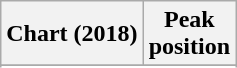<table class="wikitable sortable plainrowheaders" style="text-align:center">
<tr>
<th scope="col">Chart (2018)</th>
<th scope="col">Peak<br> position</th>
</tr>
<tr>
</tr>
<tr>
</tr>
</table>
